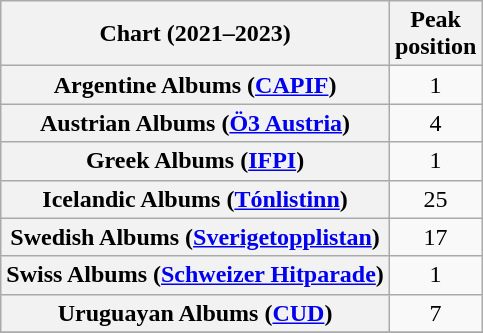<table class="wikitable sortable plainrowheaders" style="text-align:center;">
<tr>
<th scope="col">Chart (2021–2023)</th>
<th scope="col">Peak<br>position</th>
</tr>
<tr>
<th scope="row">Argentine Albums (<a href='#'>CAPIF</a>)</th>
<td>1</td>
</tr>
<tr>
<th scope="row">Austrian Albums (<a href='#'>Ö3 Austria</a>)</th>
<td>4</td>
</tr>
<tr>
<th scope="row">Greek Albums (<a href='#'>IFPI</a>)</th>
<td>1</td>
</tr>
<tr>
<th scope="row">Icelandic Albums (<a href='#'>Tónlistinn</a>)</th>
<td>25</td>
</tr>
<tr>
<th scope="row">Swedish Albums (<a href='#'>Sverigetopplistan</a>)</th>
<td>17</td>
</tr>
<tr>
<th scope="row">Swiss Albums (<a href='#'>Schweizer Hitparade</a>)</th>
<td>1</td>
</tr>
<tr>
<th scope="row">Uruguayan Albums (<a href='#'>CUD</a>)</th>
<td>7</td>
</tr>
<tr>
</tr>
</table>
